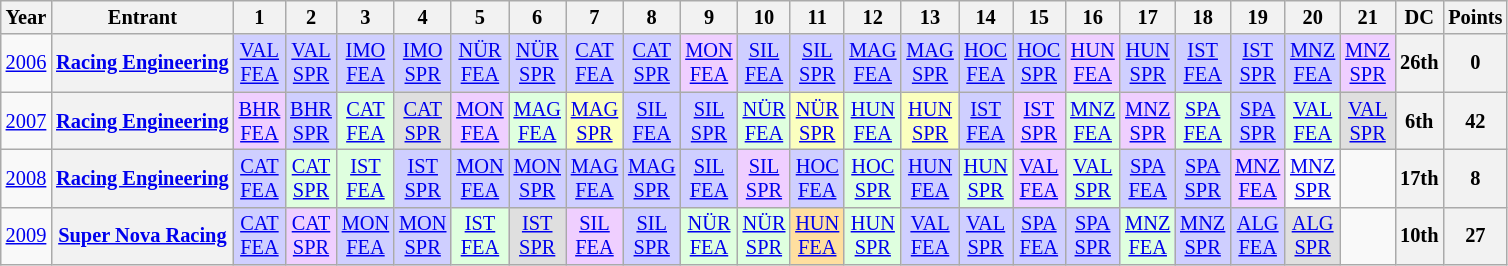<table class="wikitable" style="text-align:center; font-size:85%">
<tr>
<th>Year</th>
<th>Entrant</th>
<th>1</th>
<th>2</th>
<th>3</th>
<th>4</th>
<th>5</th>
<th>6</th>
<th>7</th>
<th>8</th>
<th>9</th>
<th>10</th>
<th>11</th>
<th>12</th>
<th>13</th>
<th>14</th>
<th>15</th>
<th>16</th>
<th>17</th>
<th>18</th>
<th>19</th>
<th>20</th>
<th>21</th>
<th>DC</th>
<th>Points</th>
</tr>
<tr>
<td><a href='#'>2006</a></td>
<th nowrap><a href='#'>Racing Engineering</a></th>
<td style="background:#CFCFFF;"><a href='#'>VAL<br>FEA</a><br></td>
<td style="background:#CFCFFF;"><a href='#'>VAL<br>SPR</a><br></td>
<td style="background:#CFCFFF;"><a href='#'>IMO<br>FEA</a><br></td>
<td style="background:#CFCFFF;"><a href='#'>IMO<br>SPR</a><br></td>
<td style="background:#CFCFFF;"><a href='#'>NÜR<br>FEA</a><br></td>
<td style="background:#CFCFFF;"><a href='#'>NÜR<br>SPR</a><br></td>
<td style="background:#CFCFFF;"><a href='#'>CAT<br>FEA</a><br></td>
<td style="background:#CFCFFF;"><a href='#'>CAT<br>SPR</a><br></td>
<td style="background:#EFCFFF;"><a href='#'>MON<br>FEA</a><br></td>
<td style="background:#CFCFFF;"><a href='#'>SIL<br>FEA</a><br></td>
<td style="background:#CFCFFF;"><a href='#'>SIL<br>SPR</a><br></td>
<td style="background:#CFCFFF;"><a href='#'>MAG<br>FEA</a><br></td>
<td style="background:#CFCFFF;"><a href='#'>MAG<br>SPR</a><br></td>
<td style="background:#CFCFFF;"><a href='#'>HOC<br>FEA</a><br></td>
<td style="background:#CFCFFF;"><a href='#'>HOC<br>SPR</a><br></td>
<td style="background:#EFCFFF;"><a href='#'>HUN<br>FEA</a><br></td>
<td style="background:#CFCFFF;"><a href='#'>HUN<br>SPR</a><br></td>
<td style="background:#CFCFFF;"><a href='#'>IST<br>FEA</a><br></td>
<td style="background:#CFCFFF;"><a href='#'>IST<br>SPR</a><br></td>
<td style="background:#CFCFFF;"><a href='#'>MNZ<br>FEA</a><br></td>
<td style="background:#EFCFFF;"><a href='#'>MNZ<br>SPR</a><br></td>
<th>26th</th>
<th>0</th>
</tr>
<tr>
<td><a href='#'>2007</a></td>
<th nowrap><a href='#'>Racing Engineering</a></th>
<td style="background:#EFCFFF;"><a href='#'>BHR<br>FEA</a><br></td>
<td style="background:#CFCFFF;"><a href='#'>BHR<br>SPR</a><br></td>
<td style="background:#DFFFDF;"><a href='#'>CAT<br>FEA</a><br></td>
<td style="background:#DFDFDF;"><a href='#'>CAT<br>SPR</a><br></td>
<td style="background:#EFCFFF;"><a href='#'>MON<br>FEA</a><br></td>
<td style="background:#DFFFDF;"><a href='#'>MAG<br>FEA</a><br></td>
<td style="background:#FBFFBF;"><a href='#'>MAG<br>SPR</a><br></td>
<td style="background:#CFCFFF;"><a href='#'>SIL<br>FEA</a><br></td>
<td style="background:#CFCFFF;"><a href='#'>SIL<br>SPR</a><br></td>
<td style="background:#DFFFDF;"><a href='#'>NÜR<br>FEA</a><br></td>
<td style="background:#FBFFBF;"><a href='#'>NÜR<br>SPR</a><br></td>
<td style="background:#DFFFDF;"><a href='#'>HUN<br>FEA</a><br></td>
<td style="background:#FBFFBF;"><a href='#'>HUN<br>SPR</a><br></td>
<td style="background:#CFCFFF;"><a href='#'>IST<br>FEA</a><br></td>
<td style="background:#EFCFFF;"><a href='#'>IST<br>SPR</a><br></td>
<td style="background:#DFFFDF;"><a href='#'>MNZ<br>FEA</a><br></td>
<td style="background:#EFCFFF;"><a href='#'>MNZ<br>SPR</a><br></td>
<td style="background:#DFFFDF;"><a href='#'>SPA<br>FEA</a><br></td>
<td style="background:#CFCFFF;"><a href='#'>SPA<br>SPR</a><br></td>
<td style="background:#DFFFDF;"><a href='#'>VAL<br>FEA</a><br></td>
<td style="background:#DFDFDF;"><a href='#'>VAL<br>SPR</a><br></td>
<th>6th</th>
<th>42</th>
</tr>
<tr>
<td><a href='#'>2008</a></td>
<th nowrap><a href='#'>Racing Engineering</a></th>
<td style="background:#CFCFFF;"><a href='#'>CAT<br>FEA</a><br></td>
<td style="background:#DFFFDF;"><a href='#'>CAT<br>SPR</a><br></td>
<td style="background:#DFFFDF;"><a href='#'>IST<br>FEA</a><br></td>
<td style="background:#CFCFFF;"><a href='#'>IST<br>SPR</a><br></td>
<td style="background:#CFCFFF;"><a href='#'>MON<br>FEA</a><br></td>
<td style="background:#CFCFFF;"><a href='#'>MON<br>SPR</a><br></td>
<td style="background:#CFCFFF;"><a href='#'>MAG<br>FEA</a><br></td>
<td style="background:#CFCFFF;"><a href='#'>MAG<br>SPR</a><br></td>
<td style="background:#CFCFFF;"><a href='#'>SIL<br>FEA</a><br></td>
<td style="background:#EFCFFF;"><a href='#'>SIL<br>SPR</a><br></td>
<td style="background:#CFCFFF;"><a href='#'>HOC<br>FEA</a><br></td>
<td style="background:#DFFFDF;"><a href='#'>HOC<br>SPR</a><br></td>
<td style="background:#CFCFFF;"><a href='#'>HUN<br>FEA</a><br></td>
<td style="background:#DFFFDF;"><a href='#'>HUN<br>SPR</a><br></td>
<td style="background:#EFCFFF;"><a href='#'>VAL<br>FEA</a><br></td>
<td style="background:#DFFFDF;"><a href='#'>VAL<br>SPR</a><br></td>
<td style="background:#CFCFFF;"><a href='#'>SPA<br>FEA</a><br></td>
<td style="background:#CFCFFF;"><a href='#'>SPA<br>SPR</a><br></td>
<td style="background:#EFCFFF;"><a href='#'>MNZ<br>FEA</a><br></td>
<td><a href='#'>MNZ<br>SPR</a><br></td>
<td></td>
<th>17th</th>
<th>8</th>
</tr>
<tr>
<td><a href='#'>2009</a></td>
<th nowrap><a href='#'>Super Nova Racing</a></th>
<td style="background:#cfcfff;"><a href='#'>CAT<br>FEA</a><br></td>
<td style="background:#EFCFFF;"><a href='#'>CAT<br>SPR</a><br></td>
<td style="background:#cfcfff;"><a href='#'>MON<br>FEA</a><br></td>
<td style="background:#cfcfff;"><a href='#'>MON<br>SPR</a><br></td>
<td style="background:#DFFFDF;"><a href='#'>IST<br>FEA</a><br></td>
<td style="background:#DFDFDF;"><a href='#'>IST<br>SPR</a><br></td>
<td style="background:#EFCFFF;"><a href='#'>SIL<br>FEA</a><br></td>
<td style="background:#cfcfff;"><a href='#'>SIL<br>SPR</a><br></td>
<td style="background:#DFFFDF;"><a href='#'>NÜR<br>FEA</a><br></td>
<td style="background:#DFFFDF;"><a href='#'>NÜR<br>SPR</a><br></td>
<td style="background:#ffdf9f;"><a href='#'>HUN<br>FEA</a><br></td>
<td style="background:#DFFFDF;"><a href='#'>HUN<br>SPR</a><br></td>
<td style="background:#cfcfff;"><a href='#'>VAL<br>FEA</a><br></td>
<td style="background:#cfcfff;"><a href='#'>VAL<br>SPR</a><br></td>
<td style="background:#cfcfff;"><a href='#'>SPA<br>FEA</a><br></td>
<td style="background:#cfcfff;"><a href='#'>SPA<br>SPR</a><br></td>
<td style="background:#DFFFDF;"><a href='#'>MNZ<br>FEA</a><br></td>
<td style="background:#cfcfff;"><a href='#'>MNZ<br>SPR</a><br></td>
<td style="background:#cfcfff;"><a href='#'>ALG<br>FEA</a><br></td>
<td style="background:#DFDFDF;"><a href='#'>ALG<br>SPR</a><br></td>
<td></td>
<th>10th</th>
<th>27</th>
</tr>
</table>
